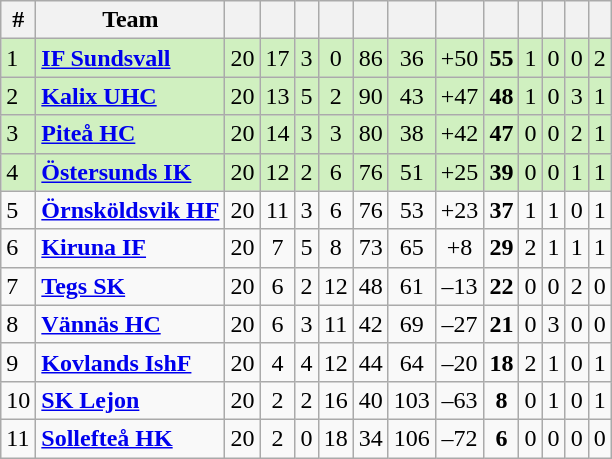<table class="wikitable sortable">
<tr>
<th>#</th>
<th>Team</th>
<th></th>
<th></th>
<th></th>
<th></th>
<th></th>
<th></th>
<th></th>
<th></th>
<th></th>
<th></th>
<th></th>
<th></th>
</tr>
<tr style="background: #D0F0C0;">
<td>1</td>
<td><a href='#'><strong>IF Sundsvall</strong></a></td>
<td style="text-align: center;">20</td>
<td style="text-align: center;">17</td>
<td style="text-align: center;">3</td>
<td style="text-align: center;">0</td>
<td style="text-align: center;">86</td>
<td style="text-align: center;">36</td>
<td style="text-align: center;">+50</td>
<td style="text-align: center;"><strong>55</strong></td>
<td style="text-align: center;">1</td>
<td style="text-align: center;">0</td>
<td style="text-align: center;">0</td>
<td style="text-align: center;">2</td>
</tr>
<tr style="background: #D0F0C0;">
<td>2</td>
<td><strong><a href='#'>Kalix UHC</a></strong></td>
<td style="text-align: center;">20</td>
<td style="text-align: center;">13</td>
<td style="text-align: center;">5</td>
<td style="text-align: center;">2</td>
<td style="text-align: center;">90</td>
<td style="text-align: center;">43</td>
<td style="text-align: center;">+47</td>
<td style="text-align: center;"><strong>48</strong></td>
<td style="text-align: center;">1</td>
<td style="text-align: center;">0</td>
<td style="text-align: center;">3</td>
<td style="text-align: center;">1</td>
</tr>
<tr style="background: #D0F0C0;">
<td>3</td>
<td><strong><a href='#'>Piteå HC</a></strong></td>
<td style="text-align: center;">20</td>
<td style="text-align: center;">14</td>
<td style="text-align: center;">3</td>
<td style="text-align: center;">3</td>
<td style="text-align: center;">80</td>
<td style="text-align: center;">38</td>
<td style="text-align: center;">+42</td>
<td style="text-align: center;"><strong>47</strong></td>
<td style="text-align: center;">0</td>
<td style="text-align: center;">0</td>
<td style="text-align: center;">2</td>
<td style="text-align: center;">1</td>
</tr>
<tr style="background: #D0F0C0;">
<td>4</td>
<td><strong><a href='#'>Östersunds IK</a></strong></td>
<td style="text-align: center;">20</td>
<td style="text-align: center;">12</td>
<td style="text-align: center;">2</td>
<td style="text-align: center;">6</td>
<td style="text-align: center;">76</td>
<td style="text-align: center;">51</td>
<td style="text-align: center;">+25</td>
<td style="text-align: center;"><strong>39</strong></td>
<td style="text-align: center;">0</td>
<td style="text-align: center;">0</td>
<td style="text-align: center;">1</td>
<td style="text-align: center;">1</td>
</tr>
<tr style="background: ;">
<td>5</td>
<td><strong><a href='#'>Örnsköldsvik HF</a></strong></td>
<td style="text-align: center;">20</td>
<td style="text-align: center;">11</td>
<td style="text-align: center;">3</td>
<td style="text-align: center;">6</td>
<td style="text-align: center;">76</td>
<td style="text-align: center;">53</td>
<td style="text-align: center;">+23</td>
<td style="text-align: center;"><strong>37</strong></td>
<td style="text-align: center;">1</td>
<td style="text-align: center;">1</td>
<td style="text-align: center;">0</td>
<td style="text-align: center;">1</td>
</tr>
<tr style="background: ;">
<td>6</td>
<td><strong><a href='#'>Kiruna IF</a></strong></td>
<td style="text-align: center;">20</td>
<td style="text-align: center;">7</td>
<td style="text-align: center;">5</td>
<td style="text-align: center;">8</td>
<td style="text-align: center;">73</td>
<td style="text-align: center;">65</td>
<td style="text-align: center;">+8</td>
<td style="text-align: center;"><strong>29</strong></td>
<td style="text-align: center;">2</td>
<td style="text-align: center;">1</td>
<td style="text-align: center;">1</td>
<td style="text-align: center;">1</td>
</tr>
<tr style="background: ;">
<td>7</td>
<td><strong><a href='#'>Tegs SK</a></strong></td>
<td style="text-align: center;">20</td>
<td style="text-align: center;">6</td>
<td style="text-align: center;">2</td>
<td style="text-align: center;">12</td>
<td style="text-align: center;">48</td>
<td style="text-align: center;">61</td>
<td style="text-align: center;">–13</td>
<td style="text-align: center;"><strong>22</strong></td>
<td style="text-align: center;">0</td>
<td style="text-align: center;">0</td>
<td style="text-align: center;">2</td>
<td style="text-align: center;">0</td>
</tr>
<tr style="background: ;">
<td>8</td>
<td><strong><a href='#'>Vännäs HC</a></strong></td>
<td style="text-align: center;">20</td>
<td style="text-align: center;">6</td>
<td style="text-align: center;">3</td>
<td style="text-align: center;">11</td>
<td style="text-align: center;">42</td>
<td style="text-align: center;">69</td>
<td style="text-align: center;">–27</td>
<td style="text-align: center;"><strong>21</strong></td>
<td style="text-align: center;">0</td>
<td style="text-align: center;">3</td>
<td style="text-align: center;">0</td>
<td style="text-align: center;">0</td>
</tr>
<tr style="background: ;">
<td>9</td>
<td><strong><a href='#'>Kovlands IshF</a></strong></td>
<td style="text-align: center;">20</td>
<td style="text-align: center;">4</td>
<td style="text-align: center;">4</td>
<td style="text-align: center;">12</td>
<td style="text-align: center;">44</td>
<td style="text-align: center;">64</td>
<td style="text-align: center;">–20</td>
<td style="text-align: center;"><strong>18</strong></td>
<td style="text-align: center;">2</td>
<td style="text-align: center;">1</td>
<td style="text-align: center;">0</td>
<td style="text-align: center;">1</td>
</tr>
<tr style="background: ;">
<td>10</td>
<td><strong><a href='#'>SK Lejon</a></strong></td>
<td style="text-align: center;">20</td>
<td style="text-align: center;">2</td>
<td style="text-align: center;">2</td>
<td style="text-align: center;">16</td>
<td style="text-align: center;">40</td>
<td style="text-align: center;">103</td>
<td style="text-align: center;">–63</td>
<td style="text-align: center;"><strong>8</strong></td>
<td style="text-align: center;">0</td>
<td style="text-align: center;">1</td>
<td style="text-align: center;">0</td>
<td style="text-align: center;">1</td>
</tr>
<tr style="background: ;">
<td>11</td>
<td><strong><a href='#'>Sollefteå HK</a></strong></td>
<td style="text-align: center;">20</td>
<td style="text-align: center;">2</td>
<td style="text-align: center;">0</td>
<td style="text-align: center;">18</td>
<td style="text-align: center;">34</td>
<td style="text-align: center;">106</td>
<td style="text-align: center;">–72</td>
<td style="text-align: center;"><strong>6</strong></td>
<td style="text-align: center;">0</td>
<td style="text-align: center;">0</td>
<td style="text-align: center;">0</td>
<td style="text-align: center;">0</td>
</tr>
</table>
